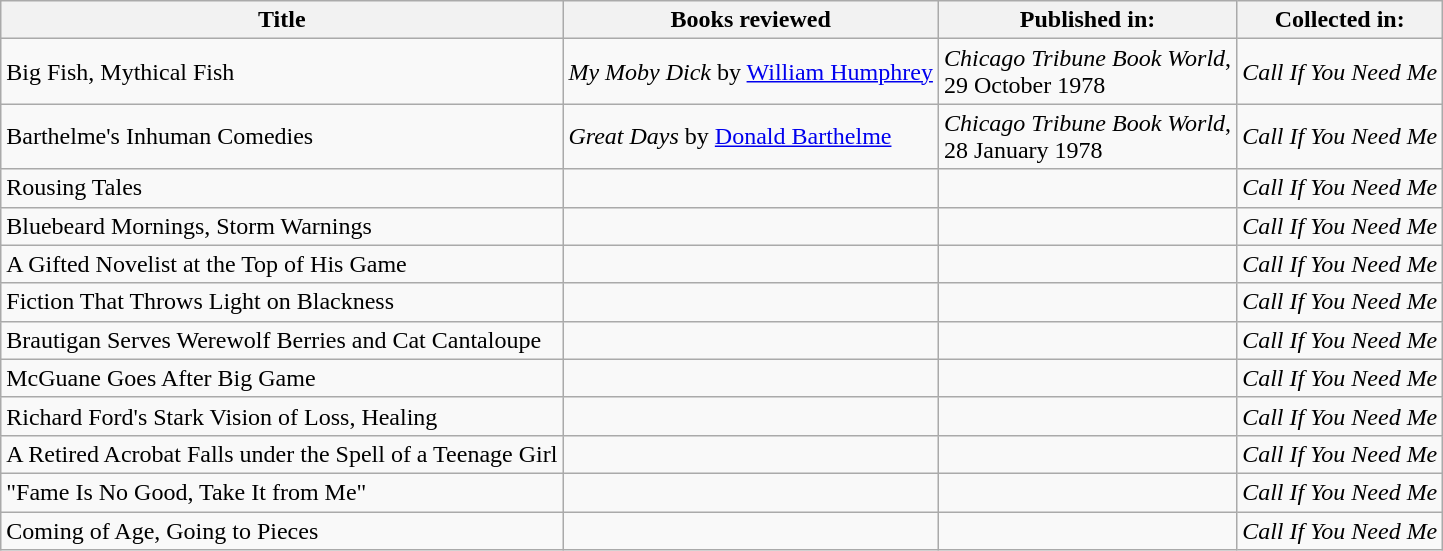<table class="wikitable">
<tr>
<th>Title</th>
<th>Books reviewed</th>
<th>Published in:</th>
<th>Collected in:</th>
</tr>
<tr>
<td>Big Fish, Mythical Fish</td>
<td><em>My Moby Dick</em> by <a href='#'>William Humphrey</a></td>
<td><em>Chicago Tribune Book World</em>,<br>29 October 1978</td>
<td><em>Call If You Need Me</em></td>
</tr>
<tr>
<td>Barthelme's Inhuman Comedies</td>
<td><em>Great Days</em> by <a href='#'>Donald Barthelme</a></td>
<td><em>Chicago Tribune Book World</em>,<br>28 January 1978</td>
<td><em>Call If You Need Me</em></td>
</tr>
<tr>
<td>Rousing Tales</td>
<td></td>
<td></td>
<td><em>Call If You Need Me</em></td>
</tr>
<tr>
<td>Bluebeard Mornings, Storm Warnings</td>
<td></td>
<td></td>
<td><em>Call If You Need Me</em></td>
</tr>
<tr>
<td>A Gifted Novelist at the Top of His Game</td>
<td></td>
<td></td>
<td><em>Call If You Need Me</em></td>
</tr>
<tr>
<td>Fiction That Throws Light on Blackness</td>
<td></td>
<td></td>
<td><em>Call If You Need Me</em></td>
</tr>
<tr>
<td>Brautigan Serves Werewolf Berries and Cat Cantaloupe</td>
<td></td>
<td></td>
<td><em>Call If You Need Me</em></td>
</tr>
<tr>
<td>McGuane Goes After Big Game</td>
<td></td>
<td></td>
<td><em>Call If You Need Me</em></td>
</tr>
<tr>
<td>Richard Ford's Stark Vision of Loss, Healing</td>
<td></td>
<td></td>
<td><em>Call If You Need Me</em></td>
</tr>
<tr>
<td>A Retired Acrobat Falls under the Spell of a Teenage Girl</td>
<td></td>
<td></td>
<td><em>Call If You Need Me</em></td>
</tr>
<tr>
<td>"Fame Is No Good, Take It from Me"</td>
<td></td>
<td></td>
<td><em>Call If You Need Me</em></td>
</tr>
<tr>
<td>Coming of Age, Going to Pieces</td>
<td></td>
<td></td>
<td><em>Call If You Need Me</em></td>
</tr>
</table>
